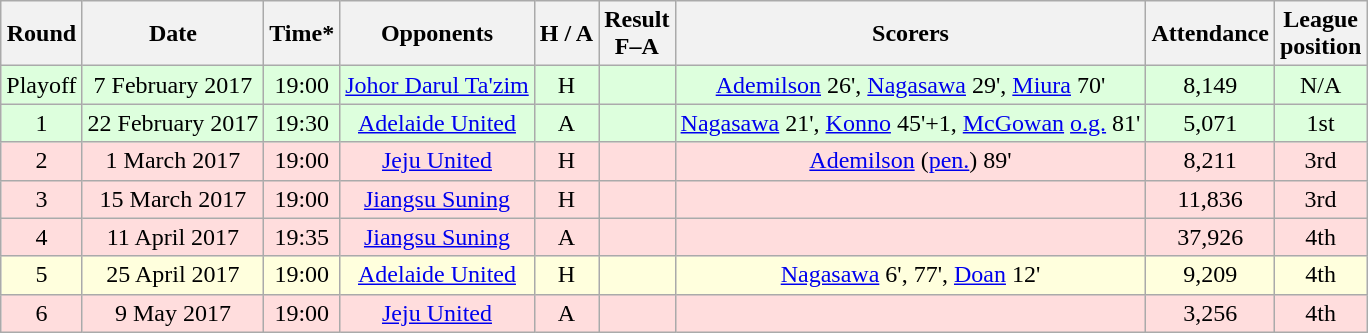<table class="wikitable" style="text-align:center">
<tr>
<th>Round</th>
<th>Date</th>
<th>Time*</th>
<th>Opponents</th>
<th>H / A</th>
<th>Result<br>F–A</th>
<th>Scorers</th>
<th>Attendance</th>
<th>League<br>position</th>
</tr>
<tr bgcolor="#ddffdd">
<td>Playoff</td>
<td>7 February 2017</td>
<td>19:00</td>
<td><a href='#'>Johor Darul Ta'zim</a></td>
<td>H</td>
<td></td>
<td><a href='#'>Ademilson</a> 26', <a href='#'>Nagasawa</a> 29', <a href='#'>Miura</a> 70'</td>
<td>8,149</td>
<td>N/A</td>
</tr>
<tr bgcolor="#ddffdd">
<td>1</td>
<td>22 February 2017</td>
<td>19:30</td>
<td><a href='#'>Adelaide United</a></td>
<td>A</td>
<td></td>
<td><a href='#'>Nagasawa</a> 21', <a href='#'>Konno</a> 45'+1, <a href='#'>McGowan</a> <a href='#'>o.g.</a> 81'</td>
<td>5,071</td>
<td>1st</td>
</tr>
<tr bgcolor="#ffdddd">
<td>2</td>
<td>1 March 2017</td>
<td>19:00</td>
<td><a href='#'>Jeju United</a></td>
<td>H</td>
<td></td>
<td><a href='#'>Ademilson</a> (<a href='#'>pen.</a>) 89'</td>
<td>8,211</td>
<td>3rd</td>
</tr>
<tr bgcolor="#ffdddd">
<td>3</td>
<td>15 March 2017</td>
<td>19:00</td>
<td><a href='#'>Jiangsu Suning</a></td>
<td>H</td>
<td></td>
<td></td>
<td>11,836</td>
<td>3rd</td>
</tr>
<tr bgcolor="#ffdddd">
<td>4</td>
<td>11 April 2017</td>
<td>19:35</td>
<td><a href='#'>Jiangsu Suning</a></td>
<td>A</td>
<td></td>
<td></td>
<td>37,926</td>
<td>4th</td>
</tr>
<tr bgcolor="#ffffdd">
<td>5</td>
<td>25 April 2017</td>
<td>19:00</td>
<td><a href='#'>Adelaide United</a></td>
<td>H</td>
<td></td>
<td><a href='#'>Nagasawa</a> 6', 77', <a href='#'>Doan</a> 12'</td>
<td>9,209</td>
<td>4th</td>
</tr>
<tr bgcolor="#ffdddd">
<td>6</td>
<td>9 May 2017</td>
<td>19:00</td>
<td><a href='#'>Jeju United</a></td>
<td>A</td>
<td></td>
<td></td>
<td>3,256</td>
<td>4th</td>
</tr>
</table>
